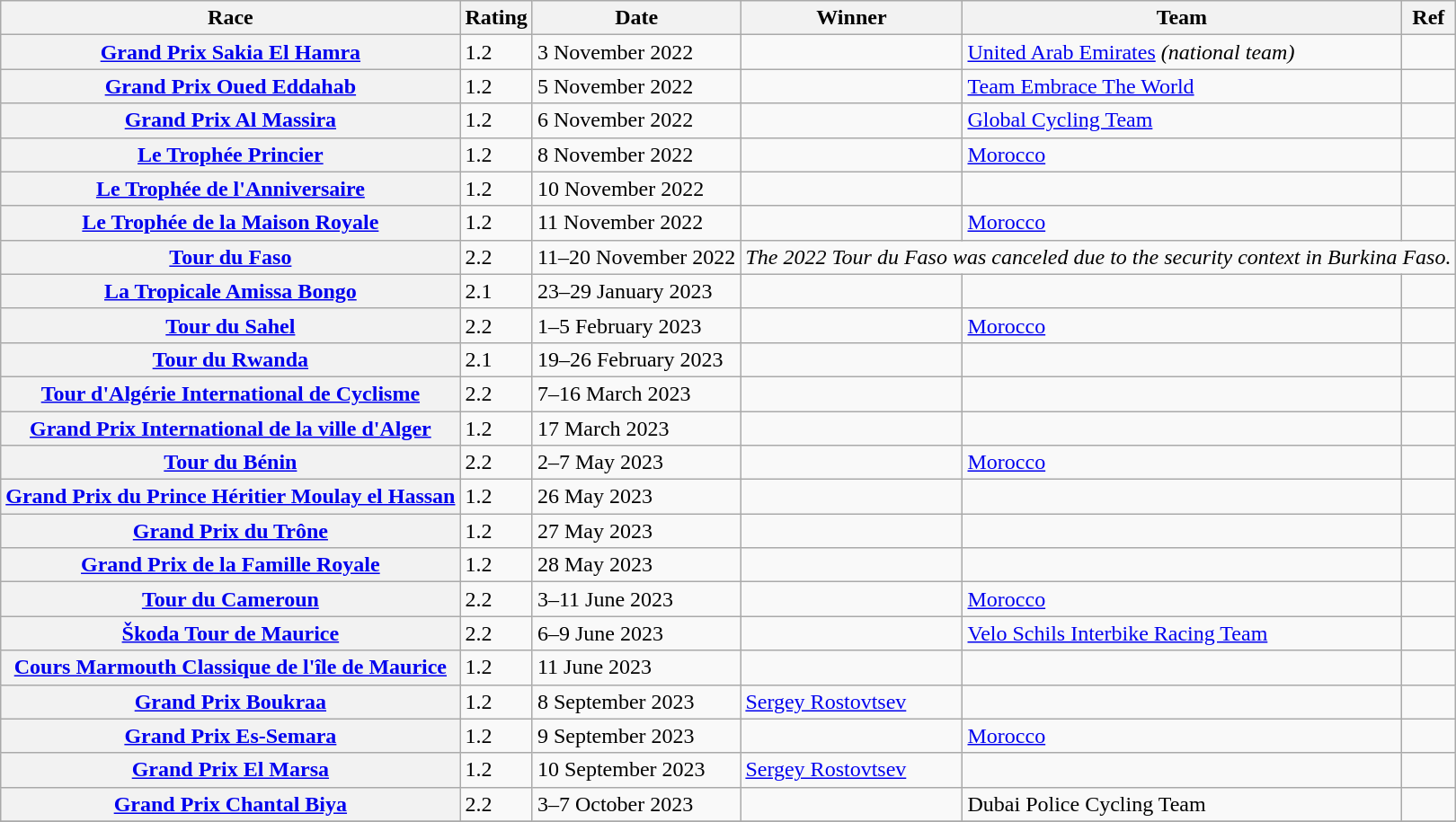<table class="wikitable plainrowheaders">
<tr>
<th scope="col">Race</th>
<th scope="col">Rating</th>
<th scope="col">Date</th>
<th scope="col">Winner</th>
<th scope="col">Team</th>
<th scope="col">Ref</th>
</tr>
<tr>
<th scope="row"> <a href='#'>Grand Prix Sakia El Hamra</a></th>
<td>1.2</td>
<td>3 November 2022</td>
<td></td>
<td><a href='#'>United Arab Emirates</a> <em>(national team)</em></td>
<td></td>
</tr>
<tr>
<th scope="row"> <a href='#'>Grand Prix Oued Eddahab</a></th>
<td>1.2</td>
<td>5 November 2022</td>
<td></td>
<td><a href='#'>Team Embrace The World</a></td>
<td></td>
</tr>
<tr>
<th scope="row"> <a href='#'>Grand Prix Al Massira</a></th>
<td>1.2</td>
<td>6 November 2022</td>
<td></td>
<td><a href='#'>Global Cycling Team</a></td>
<td></td>
</tr>
<tr>
<th scope="row"> <a href='#'>Le Trophée Princier</a></th>
<td>1.2</td>
<td>8 November 2022</td>
<td></td>
<td><a href='#'>Morocco</a></td>
<td></td>
</tr>
<tr>
<th scope="row"> <a href='#'>Le Trophée de l'Anniversaire</a></th>
<td>1.2</td>
<td>10 November 2022</td>
<td></td>
<td></td>
<td></td>
</tr>
<tr>
<th scope="row"> <a href='#'>Le Trophée de la Maison Royale</a></th>
<td>1.2</td>
<td>11 November 2022</td>
<td></td>
<td><a href='#'>Morocco</a></td>
<td></td>
</tr>
<tr>
<th scope="row"> <a href='#'>Tour du Faso</a></th>
<td>2.2</td>
<td>11–20 November 2022</td>
<td colspan="3" align="center"><em>The 2022 Tour du Faso was canceled due to the security context in Burkina Faso.</em></td>
</tr>
<tr>
<th scope="row"> <a href='#'>La Tropicale Amissa Bongo</a></th>
<td>2.1</td>
<td>23–29 January 2023</td>
<td></td>
<td></td>
<td></td>
</tr>
<tr>
<th scope="row"> <a href='#'>Tour du Sahel</a></th>
<td>2.2</td>
<td>1–5 February 2023</td>
<td></td>
<td><a href='#'>Morocco</a></td>
<td></td>
</tr>
<tr>
<th scope="row"> <a href='#'>Tour du Rwanda</a></th>
<td>2.1</td>
<td>19–26 February 2023</td>
<td></td>
<td></td>
<td></td>
</tr>
<tr>
<th scope="row"> <a href='#'>Tour d'Algérie International de Cyclisme</a></th>
<td>2.2</td>
<td>7–16 March 2023</td>
<td></td>
<td></td>
<td></td>
</tr>
<tr>
<th scope="row"> <a href='#'>Grand Prix International de la ville d'Alger</a></th>
<td>1.2</td>
<td>17 March 2023</td>
<td></td>
<td></td>
<td></td>
</tr>
<tr>
<th scope="row"> <a href='#'>Tour du Bénin</a></th>
<td>2.2</td>
<td>2–7 May 2023</td>
<td></td>
<td><a href='#'>Morocco</a></td>
<td></td>
</tr>
<tr>
<th scope="row"> <a href='#'>Grand Prix du Prince Héritier Moulay el Hassan</a></th>
<td>1.2</td>
<td>26 May 2023</td>
<td></td>
<td></td>
<td></td>
</tr>
<tr>
<th scope="row"> <a href='#'>Grand Prix du Trône</a></th>
<td>1.2</td>
<td>27 May 2023</td>
<td></td>
<td></td>
<td></td>
</tr>
<tr>
<th scope="row"> <a href='#'>Grand Prix de la Famille Royale</a></th>
<td>1.2</td>
<td>28 May 2023</td>
<td></td>
<td></td>
<td></td>
</tr>
<tr>
<th scope="row"> <a href='#'>Tour du Cameroun</a></th>
<td>2.2</td>
<td>3–11 June 2023</td>
<td></td>
<td><a href='#'>Morocco</a></td>
<td></td>
</tr>
<tr>
<th scope="row"> <a href='#'>Škoda Tour de Maurice</a></th>
<td>2.2</td>
<td>6–9 June 2023</td>
<td></td>
<td><a href='#'>Velo Schils Interbike Racing Team</a></td>
<td></td>
</tr>
<tr>
<th scope="row"> <a href='#'>Cours Marmouth Classique de l'île de Maurice</a></th>
<td>1.2</td>
<td>11 June 2023</td>
<td></td>
<td></td>
<td></td>
</tr>
<tr>
<th scope="row"> <a href='#'>Grand Prix Boukraa</a></th>
<td>1.2</td>
<td>8 September 2023</td>
<td> <a href='#'>Sergey Rostovtsev</a></td>
<td></td>
<td></td>
</tr>
<tr>
<th scope="row"> <a href='#'>Grand Prix Es-Semara</a></th>
<td>1.2</td>
<td>9 September 2023</td>
<td></td>
<td><a href='#'>Morocco</a></td>
<td></td>
</tr>
<tr>
<th scope="row"> <a href='#'>Grand Prix El Marsa</a></th>
<td>1.2</td>
<td>10 September 2023</td>
<td> <a href='#'>Sergey Rostovtsev</a></td>
<td></td>
</tr>
<tr>
<th scope="row"> <a href='#'>Grand Prix Chantal Biya</a></th>
<td>2.2</td>
<td>3–7 October 2023</td>
<td></td>
<td>Dubai Police Cycling Team</td>
<td></td>
</tr>
<tr>
</tr>
</table>
